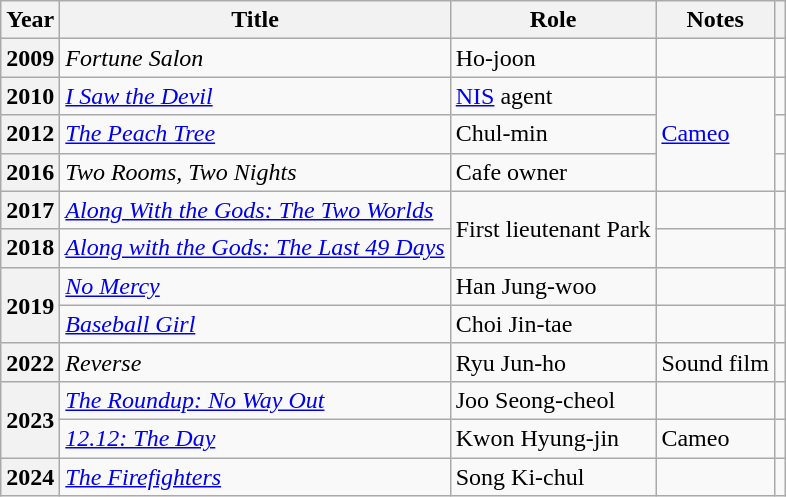<table class="wikitable plainrowheaders sortable">
<tr>
<th scope="col">Year</th>
<th scope="col">Title</th>
<th scope="col">Role</th>
<th scope="col">Notes</th>
<th scope="col" class="unsortable"></th>
</tr>
<tr>
<th scope="row">2009</th>
<td><em>Fortune Salon</em></td>
<td>Ho-joon</td>
<td></td>
<td style="text-align:center"></td>
</tr>
<tr>
<th scope="row">2010</th>
<td><em><a href='#'>I Saw the Devil</a></em></td>
<td><a href='#'>NIS</a> agent</td>
<td rowspan="3"><a href='#'>Cameo</a></td>
<td style="text-align:center"></td>
</tr>
<tr>
<th scope="row">2012</th>
<td><em><a href='#'>The Peach Tree</a></em></td>
<td>Chul-min</td>
<td style="text-align:center"></td>
</tr>
<tr>
<th scope="row">2016</th>
<td><em>Two Rooms, Two Nights</em></td>
<td>Cafe owner</td>
<td style="text-align:center"></td>
</tr>
<tr>
<th scope="row">2017</th>
<td><em><a href='#'>Along With the Gods: The Two Worlds</a></em></td>
<td rowspan="2">First  lieutenant Park</td>
<td></td>
<td style="text-align:center"></td>
</tr>
<tr>
<th scope="row">2018</th>
<td><em><a href='#'>Along with the Gods: The Last 49 Days</a></em></td>
<td></td>
<td style="text-align:center"></td>
</tr>
<tr>
<th scope="row" rowspan="2">2019</th>
<td><em><a href='#'>No Mercy</a></em></td>
<td>Han Jung-woo</td>
<td></td>
<td style="text-align:center"></td>
</tr>
<tr>
<td><em><a href='#'>Baseball Girl</a></em></td>
<td>Choi Jin-tae</td>
<td></td>
<td style="text-align:center"></td>
</tr>
<tr>
<th scope="row">2022</th>
<td><em>Reverse</em></td>
<td>Ryu Jun-ho</td>
<td>Sound film</td>
<td style="text-align:center"></td>
</tr>
<tr>
<th scope="row" rowspan="2">2023</th>
<td><em><a href='#'>The Roundup: No Way Out</a></em></td>
<td>Joo Seong-cheol</td>
<td></td>
<td style="text-align:center"></td>
</tr>
<tr>
<td><em><a href='#'>12.12: The Day</a></em></td>
<td>Kwon Hyung-jin</td>
<td>Cameo</td>
<td style="text-align:center"></td>
</tr>
<tr>
<th scope="row">2024</th>
<td><em><a href='#'>The Firefighters</a></em></td>
<td>Song Ki-chul</td>
<td></td>
<td style="text-align:center"></td>
</tr>
</table>
